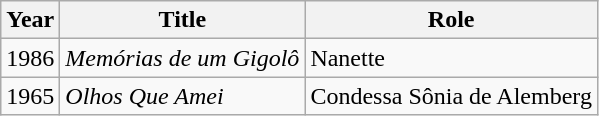<table class="wikitable">
<tr>
<th>Year</th>
<th>Title</th>
<th>Role</th>
</tr>
<tr>
<td>1986</td>
<td><em>Memórias de um Gigolô</em></td>
<td>Nanette</td>
</tr>
<tr>
<td>1965</td>
<td><em>Olhos Que Amei</em> </td>
<td>Condessa Sônia de Alemberg</td>
</tr>
</table>
